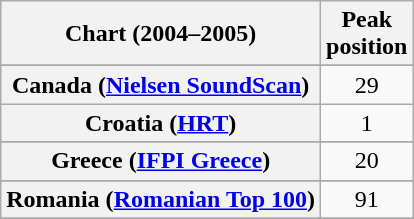<table class="wikitable sortable plainrowheaders" style="text-align:center">
<tr>
<th scope="col">Chart (2004–2005)</th>
<th scope="col">Peak<br>position</th>
</tr>
<tr>
</tr>
<tr>
</tr>
<tr>
</tr>
<tr>
</tr>
<tr>
<th scope="row">Canada (<a href='#'>Nielsen SoundScan</a>)</th>
<td>29</td>
</tr>
<tr>
<th scope="row">Croatia (<a href='#'>HRT</a>)</th>
<td>1</td>
</tr>
<tr>
</tr>
<tr>
<th scope="row">Greece (<a href='#'>IFPI Greece</a>)</th>
<td>20</td>
</tr>
<tr>
</tr>
<tr>
</tr>
<tr>
</tr>
<tr>
</tr>
<tr>
</tr>
<tr>
</tr>
<tr>
<th scope="row">Romania (<a href='#'>Romanian Top 100</a>)</th>
<td>91</td>
</tr>
<tr>
</tr>
<tr>
</tr>
<tr>
</tr>
<tr>
</tr>
</table>
